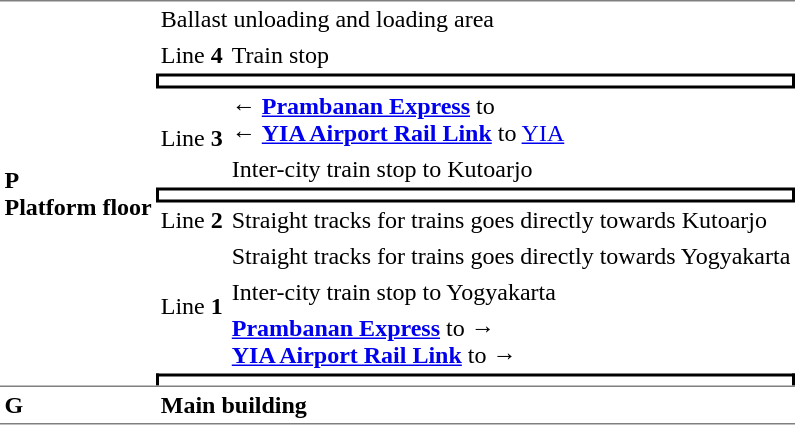<table cellspacing="0" cellpadding="3">
<tr>
<td rowspan="11" style="border-top:solid 1px gray;"><strong>P</strong><br><strong>Platform floor</strong></td>
<td colspan="2" style="border-top:solid 1px gray">Ballast unloading and loading area</td>
</tr>
<tr>
<td>Line <strong>4</strong></td>
<td>Train stop</td>
</tr>
<tr>
<td colspan="2" style="border-top:solid 2px black;border-left:solid 2px black;border-right:solid 2px black;border-bottom:solid 2px black; text-align:center" colspan="2"></td>
</tr>
<tr>
<td rowspan="2">Line <strong>3</strong></td>
<td>←   <strong><a href='#'>Prambanan Express</a></strong> to <br>←   <strong><a href='#'>YIA Airport Rail Link</a></strong> to <a href='#'>YIA</a></td>
</tr>
<tr>
<td>Inter-city train stop to Kutoarjo</td>
</tr>
<tr>
<td colspan="2" style="border-top:solid 2px black;border-left:solid 2px black;border-right:solid 2px black;border-bottom:solid 2px black; text-align:center"></td>
</tr>
<tr>
<td>Line <strong>2</strong></td>
<td>Straight tracks for trains goes directly towards Kutoarjo</td>
</tr>
<tr>
<td rowspan="3">Line <strong>1</strong></td>
<td>Straight tracks for trains goes directly towards Yogyakarta</td>
</tr>
<tr>
<td>Inter-city train stop to Yogyakarta</td>
</tr>
<tr>
<td> <strong><a href='#'>Prambanan Express</a></strong> to   →<br> <strong><a href='#'>YIA Airport Rail Link</a></strong> to   →</td>
</tr>
<tr>
<td colspan="2" style="border-top:solid 2px black;border-left:solid 2px black;border-right:solid 2px black; text-align:center"></td>
</tr>
<tr>
<td style="border-top:solid 1px gray;border-bottom:solid 1px gray;"><strong>G</strong></td>
<td colspan="2" style="border-top:solid 1px gray;border-bottom:solid 1px gray;"><strong>Main building</strong></td>
</tr>
</table>
